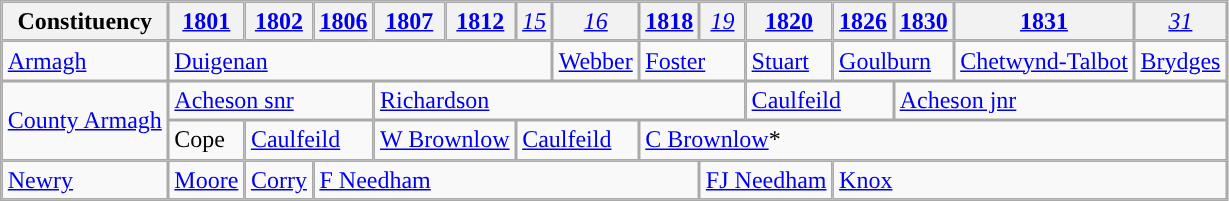<table class="wikitable" style="border-collapse: separate; border-spacing: 0;">
<tr>
<th>Constituency</th>
<th><a href='#'>1801</a></th>
<th><a href='#'>1802</a></th>
<th><a href='#'>1806</a></th>
<th><a href='#'>1807</a></th>
<th><a href='#'>1812</a></th>
<th style="font-weight: normal;"><em><a href='#'>15</a></em></th>
<th style="font-weight: normal;"><em><a href='#'>16</a></em></th>
<th><a href='#'>1818</a></th>
<th style="font-weight: normal;"><em><a href='#'>19</a></em></th>
<th><a href='#'>1820</a></th>
<th><a href='#'>1826</a></th>
<th><a href='#'>1830</a></th>
<th><a href='#'>1831</a></th>
<th style="font-weight: normal;"><em><a href='#'>31</a></em></th>
</tr>
<tr>
<td><a href='#'>Armagh</a></td>
<td colspan="6"><a href='#'>Duigenan</a></td>
<td><a href='#'>Webber</a></td>
<td colspan="2"><a href='#'>Foster</a></td>
<td><a href='#'>Stuart</a></td>
<td colspan="2"><a href='#'>Goulburn</a></td>
<td><a href='#'>Chetwynd-Talbot</a></td>
<td><a href='#'>Brydges</a></td>
</tr>
<tr>
<td rowspan="2"><a href='#'>County Armagh</a></td>
<td colspan="3"><a href='#'>Acheson snr</a></td>
<td colspan="6"><a href='#'>Richardson</a></td>
<td colspan="2"><a href='#'>Caulfeild</a></td>
<td colspan="3"><a href='#'>Acheson jnr</a></td>
</tr>
<tr>
<td>Cope</td>
<td colspan="2"><a href='#'>Caulfeild</a></td>
<td colspan="2"><a href='#'>W Brownlow</a></td>
<td colspan="2"><a href='#'>Caulfeild</a></td>
<td colspan="7" style=""><a href='#'>C Brownlow</a>*</td>
</tr>
<tr>
<td><a href='#'>Newry</a></td>
<td><a href='#'>Moore</a></td>
<td><a href='#'>Corry</a></td>
<td colspan="6"><a href='#'>F Needham</a></td>
<td colspan="2"><a href='#'>FJ Needham</a></td>
<td colspan="4"><a href='#'>Knox</a></td>
</tr>
</table>
